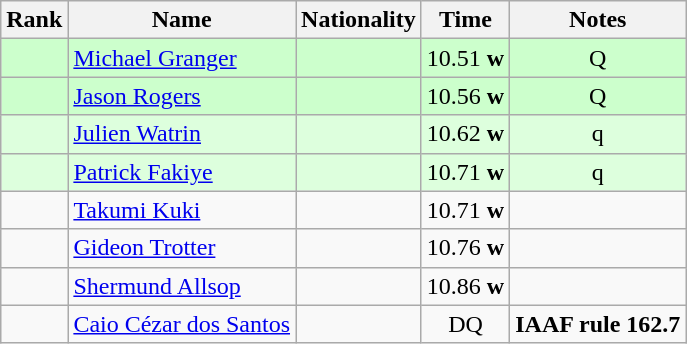<table class="wikitable sortable" style="text-align:center">
<tr>
<th>Rank</th>
<th>Name</th>
<th>Nationality</th>
<th>Time</th>
<th>Notes</th>
</tr>
<tr bgcolor=ccffcc>
<td></td>
<td align=left><a href='#'>Michael Granger</a></td>
<td align=left></td>
<td>10.51 <strong>w</strong></td>
<td>Q</td>
</tr>
<tr bgcolor=ccffcc>
<td></td>
<td align=left><a href='#'>Jason Rogers</a></td>
<td align=left></td>
<td>10.56 <strong>w</strong></td>
<td>Q</td>
</tr>
<tr bgcolor=ddffdd>
<td></td>
<td align=left><a href='#'>Julien Watrin</a></td>
<td align=left></td>
<td>10.62 <strong>w</strong></td>
<td>q</td>
</tr>
<tr bgcolor=ddffdd>
<td></td>
<td align=left><a href='#'>Patrick Fakiye</a></td>
<td align=left></td>
<td>10.71 <strong>w</strong></td>
<td>q</td>
</tr>
<tr>
<td></td>
<td align=left><a href='#'>Takumi Kuki</a></td>
<td align=left></td>
<td>10.71 <strong>w</strong></td>
<td></td>
</tr>
<tr>
<td></td>
<td align=left><a href='#'>Gideon Trotter</a></td>
<td align=left></td>
<td>10.76 <strong>w</strong></td>
<td></td>
</tr>
<tr>
<td></td>
<td align=left><a href='#'>Shermund Allsop</a></td>
<td align=left></td>
<td>10.86 <strong>w</strong></td>
<td></td>
</tr>
<tr>
<td></td>
<td align=left><a href='#'>Caio Cézar dos Santos</a></td>
<td align=left></td>
<td>DQ</td>
<td><strong>IAAF rule 162.7</strong></td>
</tr>
</table>
